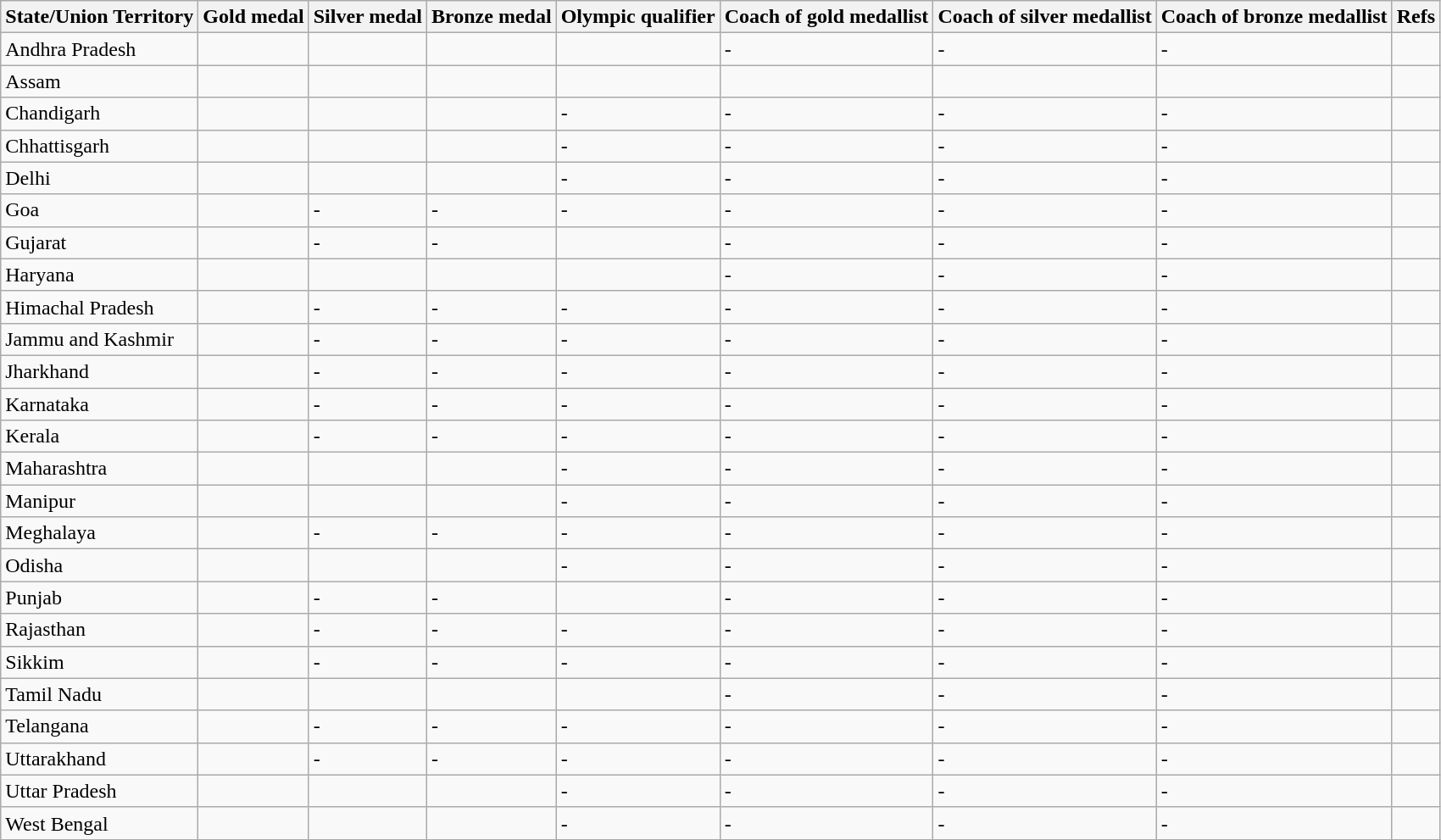<table class="wikitable sortable">
<tr>
<th>State/Union Territory</th>
<th>Gold medal</th>
<th>Silver medal</th>
<th>Bronze medal</th>
<th>Olympic qualifier</th>
<th>Coach of gold medallist</th>
<th>Coach of silver medallist</th>
<th>Coach of bronze medallist</th>
<th>Refs</th>
</tr>
<tr>
<td>Andhra Pradesh</td>
<td></td>
<td></td>
<td></td>
<td></td>
<td>-</td>
<td>-</td>
<td>-</td>
<td></td>
</tr>
<tr>
<td>Assam</td>
<td></td>
<td></td>
<td></td>
<td></td>
<td></td>
<td></td>
<td></td>
<td></td>
</tr>
<tr>
<td>Chandigarh</td>
<td></td>
<td></td>
<td></td>
<td>-</td>
<td>-</td>
<td>-</td>
<td>-</td>
<td></td>
</tr>
<tr>
<td>Chhattisgarh</td>
<td></td>
<td></td>
<td></td>
<td>-</td>
<td>-</td>
<td>-</td>
<td>-</td>
<td></td>
</tr>
<tr>
<td>Delhi</td>
<td></td>
<td></td>
<td></td>
<td>-</td>
<td>-</td>
<td>-</td>
<td>-</td>
<td></td>
</tr>
<tr>
<td>Goa</td>
<td></td>
<td>-</td>
<td>-</td>
<td>-</td>
<td>-</td>
<td>-</td>
<td>-</td>
<td></td>
</tr>
<tr>
<td>Gujarat</td>
<td></td>
<td>-</td>
<td>-</td>
<td></td>
<td>-</td>
<td>-</td>
<td>-</td>
<td></td>
</tr>
<tr>
<td>Haryana</td>
<td></td>
<td></td>
<td></td>
<td></td>
<td>-</td>
<td>-</td>
<td>-</td>
<td></td>
</tr>
<tr>
<td>Himachal Pradesh</td>
<td></td>
<td>-</td>
<td>-</td>
<td>-</td>
<td>-</td>
<td>-</td>
<td>-</td>
<td></td>
</tr>
<tr>
<td>Jammu and Kashmir</td>
<td></td>
<td>-</td>
<td>-</td>
<td>-</td>
<td>-</td>
<td>-</td>
<td>-</td>
<td></td>
</tr>
<tr>
<td>Jharkhand</td>
<td></td>
<td>-</td>
<td>-</td>
<td>-</td>
<td>-</td>
<td>-</td>
<td>-</td>
<td></td>
</tr>
<tr>
<td>Karnataka</td>
<td></td>
<td>-</td>
<td>-</td>
<td>-</td>
<td>-</td>
<td>-</td>
<td>-</td>
<td></td>
</tr>
<tr>
<td>Kerala</td>
<td></td>
<td>-</td>
<td>-</td>
<td>-</td>
<td>-</td>
<td>-</td>
<td>-</td>
<td></td>
</tr>
<tr>
<td>Maharashtra</td>
<td></td>
<td></td>
<td></td>
<td>-</td>
<td>-</td>
<td>-</td>
<td>-</td>
<td></td>
</tr>
<tr>
<td>Manipur</td>
<td></td>
<td></td>
<td></td>
<td>-</td>
<td>-</td>
<td>-</td>
<td>-</td>
<td></td>
</tr>
<tr>
<td>Meghalaya</td>
<td></td>
<td>-</td>
<td>-</td>
<td>-</td>
<td>-</td>
<td>-</td>
<td>-</td>
<td></td>
</tr>
<tr>
<td>Odisha</td>
<td></td>
<td></td>
<td></td>
<td>-</td>
<td>-</td>
<td>-</td>
<td>-</td>
<td></td>
</tr>
<tr>
<td>Punjab</td>
<td></td>
<td>-</td>
<td>-</td>
<td></td>
<td>-</td>
<td>-</td>
<td>-</td>
<td></td>
</tr>
<tr>
<td>Rajasthan</td>
<td></td>
<td>-</td>
<td>-</td>
<td>-</td>
<td>-</td>
<td>-</td>
<td>-</td>
<td></td>
</tr>
<tr>
<td>Sikkim</td>
<td></td>
<td>-</td>
<td>-</td>
<td>-</td>
<td>-</td>
<td>-</td>
<td>-</td>
<td></td>
</tr>
<tr>
<td>Tamil Nadu</td>
<td></td>
<td></td>
<td></td>
<td></td>
<td>-</td>
<td>-</td>
<td>-</td>
<td></td>
</tr>
<tr>
<td>Telangana</td>
<td></td>
<td>-</td>
<td>-</td>
<td>-</td>
<td>-</td>
<td>-</td>
<td>-</td>
<td></td>
</tr>
<tr>
<td>Uttarakhand</td>
<td></td>
<td>-</td>
<td>-</td>
<td>-</td>
<td>-</td>
<td>-</td>
<td>-</td>
<td></td>
</tr>
<tr>
<td>Uttar Pradesh</td>
<td></td>
<td></td>
<td></td>
<td>-</td>
<td>-</td>
<td>-</td>
<td>-</td>
<td></td>
</tr>
<tr>
<td>West Bengal</td>
<td></td>
<td></td>
<td></td>
<td>-</td>
<td>-</td>
<td>-</td>
<td>-</td>
<td></td>
</tr>
<tr>
</tr>
</table>
